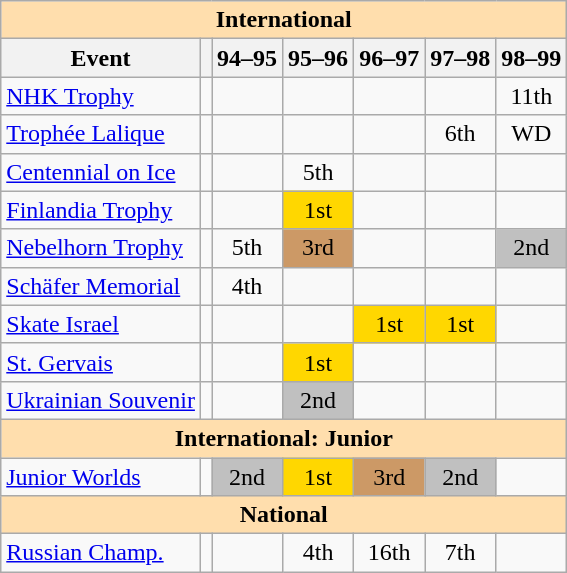<table class="wikitable" style="text-align:center">
<tr>
<th style="background-color: #ffdead; " colspan=7 align=center>International</th>
</tr>
<tr>
<th>Event</th>
<th></th>
<th>94–95</th>
<th>95–96</th>
<th>96–97</th>
<th>97–98</th>
<th>98–99</th>
</tr>
<tr>
<td align=left> <a href='#'>NHK Trophy</a></td>
<td></td>
<td></td>
<td></td>
<td></td>
<td></td>
<td>11th</td>
</tr>
<tr>
<td align=left> <a href='#'>Trophée Lalique</a></td>
<td></td>
<td></td>
<td></td>
<td></td>
<td>6th</td>
<td>WD</td>
</tr>
<tr>
<td align=left><a href='#'>Centennial on Ice</a></td>
<td></td>
<td></td>
<td>5th</td>
<td></td>
<td></td>
<td></td>
</tr>
<tr>
<td align=left><a href='#'>Finlandia Trophy</a></td>
<td></td>
<td></td>
<td bgcolor=gold>1st</td>
<td></td>
<td></td>
<td></td>
</tr>
<tr>
<td align=left><a href='#'>Nebelhorn Trophy</a></td>
<td></td>
<td>5th</td>
<td bgcolor=cc9966>3rd</td>
<td></td>
<td></td>
<td bgcolor=silver>2nd</td>
</tr>
<tr>
<td align=left><a href='#'>Schäfer Memorial</a></td>
<td></td>
<td>4th</td>
<td></td>
<td></td>
<td></td>
<td></td>
</tr>
<tr>
<td align=left><a href='#'>Skate Israel</a></td>
<td></td>
<td></td>
<td></td>
<td bgcolor=gold>1st</td>
<td bgcolor=gold>1st</td>
<td></td>
</tr>
<tr>
<td align=left><a href='#'>St. Gervais</a></td>
<td></td>
<td></td>
<td bgcolor=gold>1st</td>
<td></td>
<td></td>
<td></td>
</tr>
<tr>
<td align=left><a href='#'>Ukrainian Souvenir</a></td>
<td></td>
<td></td>
<td bgcolor=silver>2nd</td>
<td></td>
<td></td>
<td></td>
</tr>
<tr>
<th style="background-color: #ffdead; " colspan=7 align=center>International: Junior</th>
</tr>
<tr>
<td align=left><a href='#'>Junior Worlds</a></td>
<td></td>
<td bgcolor=silver>2nd</td>
<td bgcolor=gold>1st</td>
<td bgcolor=cc9966>3rd</td>
<td bgcolor=silver>2nd</td>
<td></td>
</tr>
<tr>
<th style="background-color: #ffdead; " colspan=7 align=center>National</th>
</tr>
<tr>
<td align=left><a href='#'>Russian Champ.</a></td>
<td></td>
<td></td>
<td>4th</td>
<td>16th</td>
<td>7th</td>
<td></td>
</tr>
</table>
